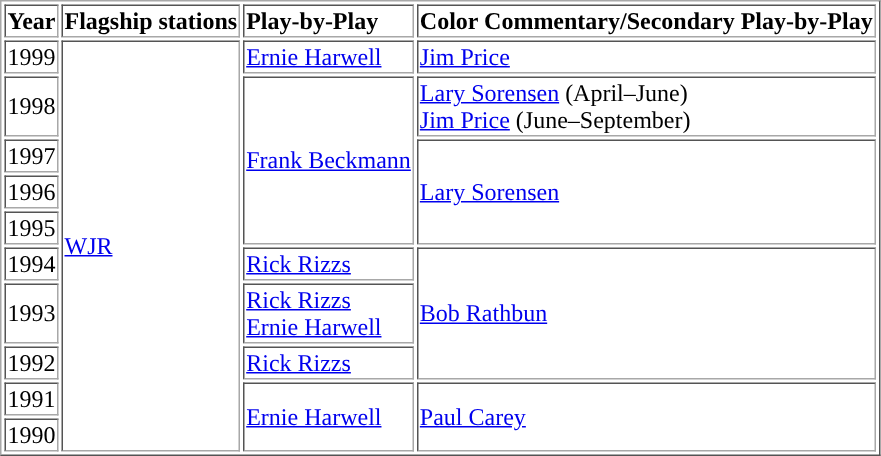<table border="1" cellpadding="1">
<tr>
<td><strong>Year</strong></td>
<td><strong>Flagship stations</strong></td>
<td><strong>Play-by-Play</strong></td>
<td><strong>Color Commentary/Secondary Play-by-Play</strong></td>
</tr>
<tr>
<td>1999</td>
<td rowspan=10><a href='#'>WJR</a></td>
<td><a href='#'>Ernie Harwell</a></td>
<td><a href='#'>Jim Price</a></td>
</tr>
<tr>
<td>1998</td>
<td rowspan=4><a href='#'>Frank Beckmann</a></td>
<td><a href='#'>Lary Sorensen</a> (April–June) <br> <a href='#'>Jim Price</a> (June–September)</td>
</tr>
<tr>
<td>1997</td>
<td rowspan=3><a href='#'>Lary Sorensen</a></td>
</tr>
<tr>
<td>1996</td>
</tr>
<tr>
<td>1995</td>
</tr>
<tr>
<td>1994</td>
<td><a href='#'>Rick Rizzs</a></td>
<td rowspan=3><a href='#'>Bob Rathbun</a></td>
</tr>
<tr>
<td>1993</td>
<td><a href='#'>Rick Rizzs</a> <br> <a href='#'>Ernie Harwell</a></td>
</tr>
<tr>
<td>1992</td>
<td><a href='#'>Rick Rizzs</a></td>
</tr>
<tr>
<td>1991</td>
<td rowspan=2><a href='#'>Ernie Harwell</a></td>
<td rowspan=2><a href='#'>Paul Carey</a></td>
</tr>
<tr>
<td>1990</td>
</tr>
</table>
